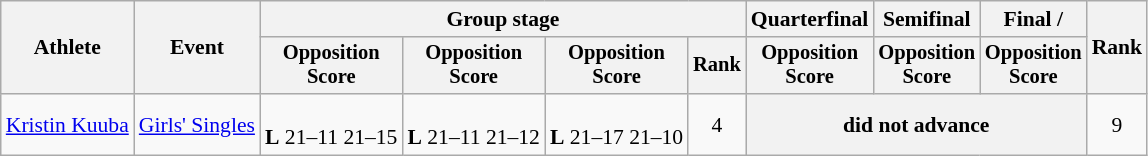<table class="wikitable" style="font-size:90%">
<tr>
<th rowspan=2>Athlete</th>
<th rowspan=2>Event</th>
<th colspan=4>Group stage</th>
<th>Quarterfinal</th>
<th>Semifinal</th>
<th>Final / </th>
<th rowspan=2>Rank</th>
</tr>
<tr style="font-size:95%">
<th>Opposition<br>Score</th>
<th>Opposition<br>Score</th>
<th>Opposition<br>Score</th>
<th>Rank</th>
<th>Opposition<br>Score</th>
<th>Opposition<br>Score</th>
<th>Opposition<br>Score</th>
</tr>
<tr align=center>
<td align=left><a href='#'>Kristin Kuuba</a></td>
<td align=left><a href='#'>Girls' Singles</a></td>
<td> <br> <strong>L</strong> 21–11 21–15</td>
<td> <br> <strong>L</strong> 21–11 21–12</td>
<td> <br> <strong>L</strong> 21–17 21–10</td>
<td>4</td>
<th colspan=3>did not advance</th>
<td>9</td>
</tr>
</table>
